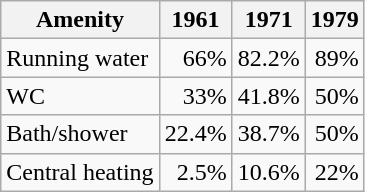<table class="wikitable sortable" style="text-align: right">
<tr>
<th valign="top">Amenity</th>
<th valign="top">1961</th>
<th valign="top">1971</th>
<th valign="top">1979</th>
</tr>
<tr>
<td style="text-align:left;">Running water</td>
<td>66%</td>
<td>82.2%</td>
<td>89%</td>
</tr>
<tr>
<td style="text-align:left;">WC</td>
<td>33%</td>
<td>41.8%</td>
<td>50%</td>
</tr>
<tr>
<td style="text-align:left;">Bath/shower</td>
<td>22.4%</td>
<td>38.7%</td>
<td>50%</td>
</tr>
<tr>
<td style="text-align:left;">Central heating</td>
<td>2.5%</td>
<td>10.6%</td>
<td>22%</td>
</tr>
</table>
